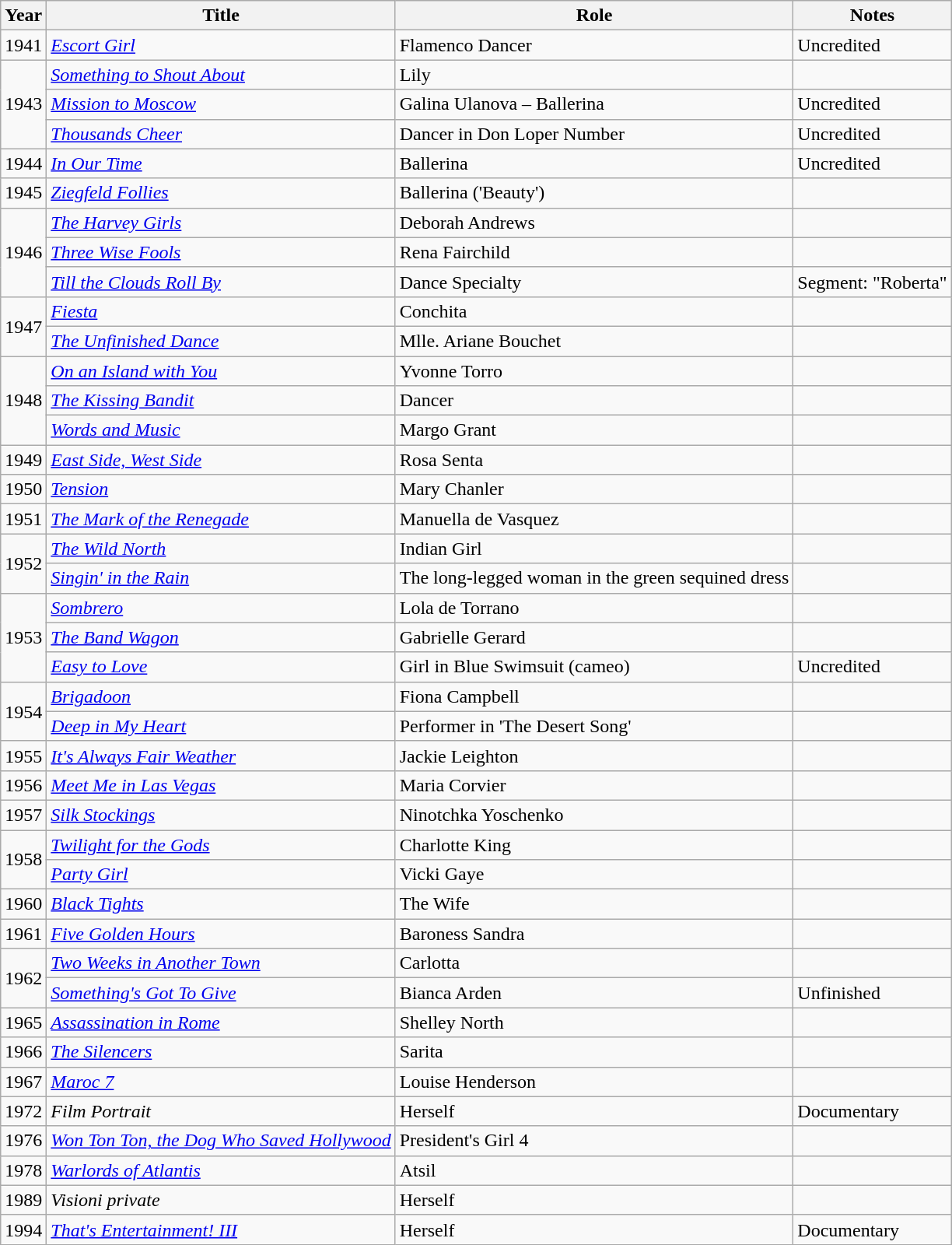<table class="wikitable sortable">
<tr>
<th>Year</th>
<th>Title</th>
<th>Role</th>
<th>Notes</th>
</tr>
<tr>
<td>1941</td>
<td><em><a href='#'>Escort Girl</a></em></td>
<td>Flamenco Dancer</td>
<td>Uncredited</td>
</tr>
<tr>
<td rowspan=3>1943</td>
<td><em><a href='#'>Something to Shout About</a></em></td>
<td>Lily</td>
<td></td>
</tr>
<tr>
<td><em><a href='#'>Mission to Moscow</a></em></td>
<td>Galina Ulanova – Ballerina</td>
<td>Uncredited</td>
</tr>
<tr>
<td><em><a href='#'>Thousands Cheer</a></em></td>
<td>Dancer in Don Loper Number</td>
<td>Uncredited</td>
</tr>
<tr>
<td>1944</td>
<td><em><a href='#'>In Our Time</a></em></td>
<td>Ballerina</td>
<td>Uncredited</td>
</tr>
<tr>
<td>1945</td>
<td><em><a href='#'>Ziegfeld Follies</a></em></td>
<td>Ballerina ('Beauty')</td>
<td></td>
</tr>
<tr>
<td rowspan=3>1946</td>
<td><em><a href='#'>The Harvey Girls</a></em></td>
<td>Deborah Andrews</td>
<td></td>
</tr>
<tr>
<td><em><a href='#'>Three Wise Fools</a></em></td>
<td>Rena Fairchild</td>
<td></td>
</tr>
<tr>
<td><em><a href='#'>Till the Clouds Roll By</a></em></td>
<td>Dance Specialty</td>
<td>Segment: "Roberta"</td>
</tr>
<tr>
<td rowspan=2>1947</td>
<td><em><a href='#'>Fiesta</a></em></td>
<td>Conchita</td>
<td></td>
</tr>
<tr>
<td><em><a href='#'>The Unfinished Dance</a></em></td>
<td>Mlle. Ariane Bouchet</td>
<td></td>
</tr>
<tr>
<td rowspan=3>1948</td>
<td><em><a href='#'>On an Island with You</a></em></td>
<td>Yvonne Torro</td>
<td></td>
</tr>
<tr>
<td><em><a href='#'>The Kissing Bandit</a></em></td>
<td>Dancer</td>
<td></td>
</tr>
<tr>
<td><em><a href='#'>Words and Music</a></em></td>
<td>Margo Grant</td>
<td></td>
</tr>
<tr>
<td>1949</td>
<td><em><a href='#'>East Side, West Side</a></em></td>
<td>Rosa Senta</td>
<td></td>
</tr>
<tr>
<td>1950</td>
<td><em><a href='#'>Tension</a></em></td>
<td>Mary Chanler</td>
<td></td>
</tr>
<tr>
<td>1951</td>
<td><em><a href='#'>The Mark of the Renegade</a></em></td>
<td>Manuella de Vasquez</td>
<td></td>
</tr>
<tr>
<td rowspan=2>1952</td>
<td><em><a href='#'>The Wild North</a></em></td>
<td>Indian Girl</td>
<td></td>
</tr>
<tr>
<td><em><a href='#'>Singin' in the Rain</a></em></td>
<td>The long-legged woman in the green sequined dress</td>
<td></td>
</tr>
<tr>
<td rowspan=3>1953</td>
<td><em><a href='#'>Sombrero</a></em></td>
<td>Lola de Torrano</td>
<td></td>
</tr>
<tr>
<td><em><a href='#'>The Band Wagon</a></em></td>
<td>Gabrielle Gerard</td>
<td></td>
</tr>
<tr>
<td><em><a href='#'>Easy to Love</a></em></td>
<td>Girl in Blue Swimsuit (cameo)</td>
<td>Uncredited</td>
</tr>
<tr>
<td rowspan=2>1954</td>
<td><em><a href='#'>Brigadoon</a></em></td>
<td>Fiona Campbell</td>
<td></td>
</tr>
<tr>
<td><em><a href='#'>Deep in My Heart</a></em></td>
<td>Performer in 'The Desert Song'</td>
<td></td>
</tr>
<tr>
<td>1955</td>
<td><em><a href='#'>It's Always Fair Weather</a></em></td>
<td>Jackie Leighton</td>
<td></td>
</tr>
<tr>
<td>1956</td>
<td><em><a href='#'>Meet Me in Las Vegas</a></em></td>
<td>Maria Corvier</td>
<td></td>
</tr>
<tr>
<td>1957</td>
<td><em><a href='#'>Silk Stockings</a></em></td>
<td>Ninotchka Yoschenko</td>
<td></td>
</tr>
<tr>
<td rowspan=2>1958</td>
<td><em><a href='#'>Twilight for the Gods</a></em></td>
<td>Charlotte King</td>
<td></td>
</tr>
<tr>
<td><em><a href='#'>Party Girl</a></em></td>
<td>Vicki Gaye</td>
<td></td>
</tr>
<tr>
<td>1960</td>
<td><em><a href='#'>Black Tights</a></em></td>
<td>The Wife</td>
<td></td>
</tr>
<tr>
<td>1961</td>
<td><em><a href='#'>Five Golden Hours</a></em></td>
<td>Baroness Sandra</td>
<td></td>
</tr>
<tr>
<td rowspan=2>1962</td>
<td><em><a href='#'>Two Weeks in Another Town</a></em></td>
<td>Carlotta</td>
<td></td>
</tr>
<tr>
<td><em><a href='#'>Something's Got To Give</a></em></td>
<td>Bianca Arden</td>
<td>Unfinished</td>
</tr>
<tr>
<td>1965</td>
<td><em><a href='#'>Assassination in Rome</a></em></td>
<td>Shelley North</td>
<td></td>
</tr>
<tr>
<td>1966</td>
<td><em><a href='#'>The Silencers</a></em></td>
<td>Sarita</td>
<td></td>
</tr>
<tr>
<td>1967</td>
<td><em><a href='#'>Maroc 7</a></em></td>
<td>Louise Henderson</td>
<td></td>
</tr>
<tr>
<td>1972</td>
<td><em>Film Portrait</em></td>
<td>Herself</td>
<td>Documentary</td>
</tr>
<tr>
<td>1976</td>
<td><em><a href='#'>Won Ton Ton, the Dog Who Saved Hollywood</a></em></td>
<td>President's Girl 4</td>
<td></td>
</tr>
<tr>
<td>1978</td>
<td><em><a href='#'>Warlords of Atlantis</a></em></td>
<td>Atsil</td>
<td></td>
</tr>
<tr>
<td>1989</td>
<td><em>Visioni private</em></td>
<td>Herself</td>
<td></td>
</tr>
<tr>
<td>1994</td>
<td><em><a href='#'>That's Entertainment! III</a></em></td>
<td>Herself</td>
<td>Documentary</td>
</tr>
</table>
